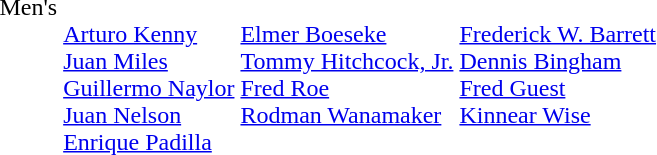<table>
<tr valign="top">
<td>Men's</td>
<td><br><a href='#'>Arturo Kenny</a><br><a href='#'>Juan Miles</a><br><a href='#'>Guillermo Naylor</a><br><a href='#'>Juan Nelson</a><br><a href='#'>Enrique Padilla</a></td>
<td><br><a href='#'>Elmer Boeseke</a><br><a href='#'>Tommy Hitchcock, Jr.</a><br><a href='#'>Fred Roe</a><br><a href='#'>Rodman Wanamaker</a></td>
<td><br><a href='#'>Frederick W. Barrett</a><br><a href='#'>Dennis Bingham</a><br><a href='#'>Fred Guest</a><br><a href='#'>Kinnear Wise</a></td>
</tr>
</table>
